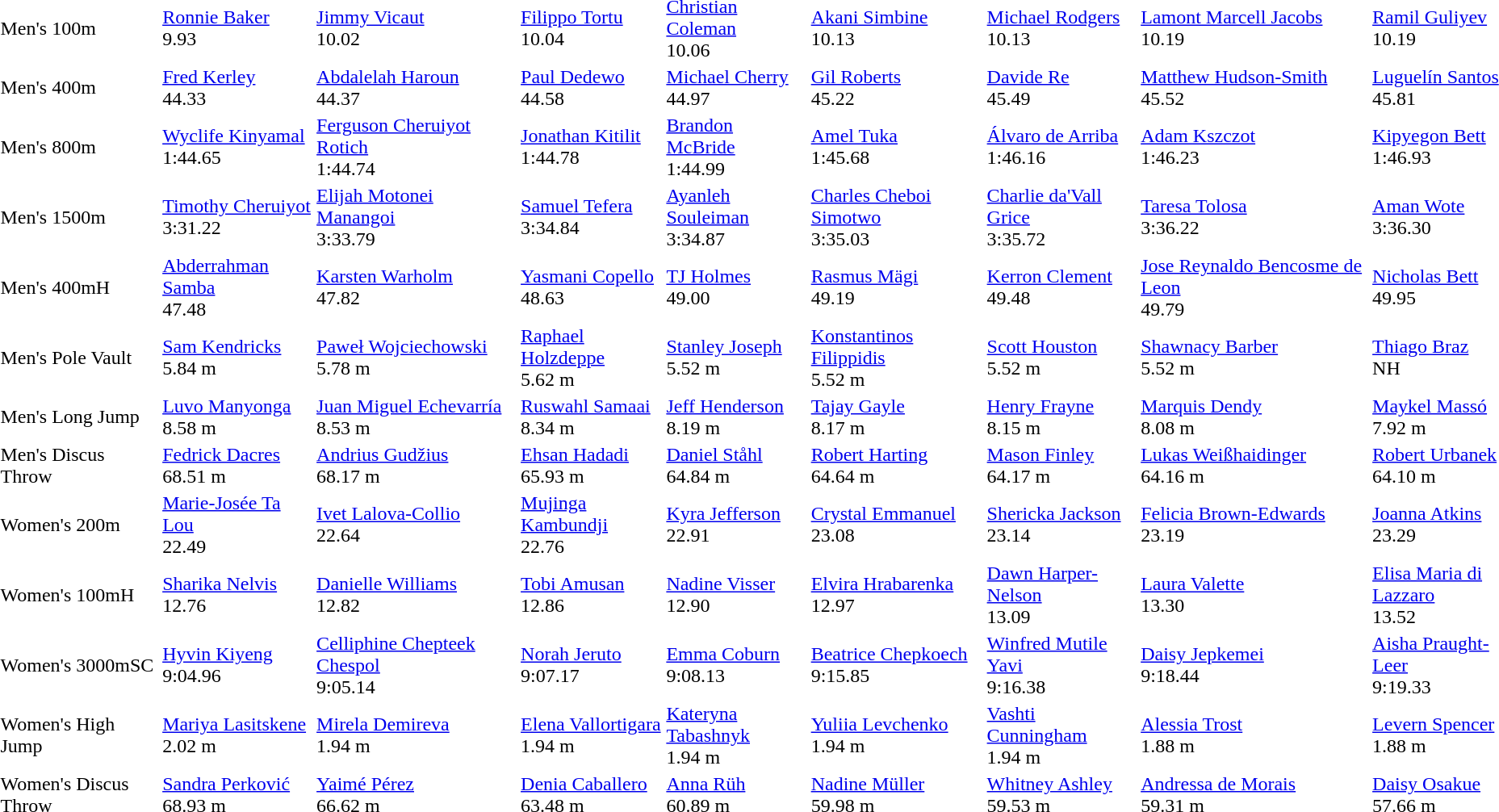<table>
<tr>
<td>Men's 100m<br></td>
<td><a href='#'>Ronnie Baker</a><br>  9.93</td>
<td><a href='#'>Jimmy Vicaut</a><br>  10.02</td>
<td><a href='#'>Filippo Tortu</a><br>  10.04</td>
<td><a href='#'>Christian Coleman</a><br>  10.06</td>
<td><a href='#'>Akani Simbine</a><br>  10.13</td>
<td><a href='#'>Michael Rodgers</a><br>  10.13</td>
<td><a href='#'>Lamont Marcell Jacobs</a><br>  10.19</td>
<td><a href='#'>Ramil Guliyev</a><br>  10.19</td>
</tr>
<tr>
<td>Men's 400m</td>
<td><a href='#'>Fred Kerley</a><br>  44.33</td>
<td><a href='#'>Abdalelah Haroun</a><br>  44.37</td>
<td><a href='#'>Paul Dedewo</a><br>  44.58</td>
<td><a href='#'>Michael Cherry</a><br>  44.97</td>
<td><a href='#'>Gil Roberts</a><br>  45.22</td>
<td><a href='#'>Davide Re</a><br>  45.49</td>
<td><a href='#'>Matthew Hudson-Smith</a><br>  45.52</td>
<td><a href='#'>Luguelín Santos</a><br>  45.81</td>
</tr>
<tr>
<td>Men's 800m</td>
<td><a href='#'>Wyclife Kinyamal</a><br>  1:44.65</td>
<td><a href='#'>Ferguson Cheruiyot Rotich</a><br>  1:44.74</td>
<td><a href='#'>Jonathan Kitilit</a><br>  1:44.78</td>
<td><a href='#'>Brandon McBride</a><br>  1:44.99</td>
<td><a href='#'>Amel Tuka</a><br>  1:45.68</td>
<td><a href='#'>Álvaro de Arriba</a><br>  1:46.16</td>
<td><a href='#'>Adam Kszczot</a><br>  1:46.23</td>
<td><a href='#'>Kipyegon Bett</a><br>  1:46.93</td>
</tr>
<tr>
<td>Men's 1500m</td>
<td><a href='#'>Timothy Cheruiyot</a><br>  3:31.22</td>
<td><a href='#'>Elijah Motonei Manangoi</a><br>  3:33.79</td>
<td><a href='#'>Samuel Tefera</a><br>  3:34.84</td>
<td><a href='#'>Ayanleh Souleiman</a><br>  3:34.87</td>
<td><a href='#'>Charles Cheboi Simotwo</a><br>  3:35.03</td>
<td><a href='#'>Charlie da'Vall Grice</a><br>  3:35.72</td>
<td><a href='#'>Taresa Tolosa</a><br>  3:36.22</td>
<td><a href='#'>Aman Wote</a><br>  3:36.30</td>
</tr>
<tr>
<td>Men's 400mH</td>
<td><a href='#'>Abderrahman Samba</a><br>  47.48</td>
<td><a href='#'>Karsten Warholm</a><br>  47.82</td>
<td><a href='#'>Yasmani Copello</a><br>  48.63</td>
<td><a href='#'>TJ Holmes</a><br>  49.00</td>
<td><a href='#'>Rasmus Mägi</a><br>  49.19</td>
<td><a href='#'>Kerron Clement</a><br>  49.48</td>
<td><a href='#'>Jose Reynaldo Bencosme de Leon</a><br>  49.79</td>
<td><a href='#'>Nicholas Bett</a><br>  49.95</td>
</tr>
<tr>
<td>Men's Pole Vault</td>
<td><a href='#'>Sam Kendricks</a><br>  5.84 m</td>
<td><a href='#'>Paweł Wojciechowski</a><br>  5.78 m</td>
<td><a href='#'>Raphael Holzdeppe</a><br>  5.62 m</td>
<td><a href='#'>Stanley Joseph</a><br>  5.52 m</td>
<td><a href='#'>Konstantinos Filippidis</a><br>  5.52 m</td>
<td><a href='#'>Scott Houston</a><br>  5.52 m</td>
<td><a href='#'>Shawnacy Barber</a><br>  5.52 m</td>
<td><a href='#'>Thiago Braz</a><br>  NH</td>
</tr>
<tr>
<td>Men's Long Jump</td>
<td><a href='#'>Luvo Manyonga</a><br>  8.58 m</td>
<td><a href='#'>Juan Miguel Echevarría</a><br>  8.53 m</td>
<td><a href='#'>Ruswahl Samaai</a><br>  8.34 m</td>
<td><a href='#'>Jeff Henderson</a><br>  8.19 m</td>
<td><a href='#'>Tajay Gayle</a><br>  8.17 m</td>
<td><a href='#'>Henry Frayne</a><br>  8.15 m</td>
<td><a href='#'>Marquis Dendy</a><br>  8.08 m</td>
<td><a href='#'>Maykel Massó</a><br>  7.92 m</td>
</tr>
<tr>
<td>Men's Discus Throw</td>
<td><a href='#'>Fedrick Dacres</a><br>  68.51 m</td>
<td><a href='#'>Andrius Gudžius</a><br>  68.17 m</td>
<td><a href='#'>Ehsan Hadadi</a><br>  65.93 m</td>
<td><a href='#'>Daniel Ståhl</a><br>  64.84 m</td>
<td><a href='#'>Robert Harting</a><br>  64.64 m</td>
<td><a href='#'>Mason Finley</a><br>  64.17 m</td>
<td><a href='#'>Lukas Weißhaidinger</a><br>  64.16 m</td>
<td><a href='#'>Robert Urbanek</a><br>  64.10 m</td>
</tr>
<tr>
<td>Women's 200m<br></td>
<td><a href='#'>Marie-Josée Ta Lou</a><br>  22.49</td>
<td><a href='#'>Ivet Lalova-Collio</a><br>  22.64</td>
<td><a href='#'>Mujinga Kambundji</a><br>  22.76</td>
<td><a href='#'>Kyra Jefferson</a><br>  22.91</td>
<td><a href='#'>Crystal Emmanuel</a><br>  23.08</td>
<td><a href='#'>Shericka Jackson</a><br>  23.14</td>
<td><a href='#'>Felicia Brown-Edwards</a><br>  23.19</td>
<td><a href='#'>Joanna Atkins</a><br>  23.29</td>
</tr>
<tr>
<td>Women's 100mH<br></td>
<td><a href='#'>Sharika Nelvis</a><br>  12.76</td>
<td><a href='#'>Danielle Williams</a><br>  12.82</td>
<td><a href='#'>Tobi Amusan</a><br>  12.86</td>
<td><a href='#'>Nadine Visser</a><br>  12.90</td>
<td><a href='#'>Elvira Hrabarenka</a><br>  12.97</td>
<td><a href='#'>Dawn Harper-Nelson</a><br>  13.09</td>
<td><a href='#'>Laura Valette</a><br>  13.30</td>
<td><a href='#'>Elisa Maria di Lazzaro</a><br>  13.52</td>
</tr>
<tr>
<td>Women's 3000mSC</td>
<td><a href='#'>Hyvin Kiyeng</a><br>  9:04.96</td>
<td><a href='#'>Celliphine Chepteek Chespol</a><br>  9:05.14</td>
<td><a href='#'>Norah Jeruto</a><br>  9:07.17</td>
<td><a href='#'>Emma Coburn</a><br>  9:08.13</td>
<td><a href='#'>Beatrice Chepkoech</a><br>  9:15.85</td>
<td><a href='#'>Winfred Mutile Yavi</a><br>  9:16.38</td>
<td><a href='#'>Daisy Jepkemei</a><br>  9:18.44</td>
<td><a href='#'>Aisha Praught-Leer</a><br>  9:19.33</td>
</tr>
<tr>
<td>Women's High Jump</td>
<td><a href='#'>Mariya Lasitskene</a><br>  2.02 m</td>
<td><a href='#'>Mirela Demireva</a><br>  1.94 m</td>
<td><a href='#'>Elena Vallortigara</a><br>  1.94 m</td>
<td><a href='#'>Kateryna Tabashnyk</a><br>  1.94 m</td>
<td><a href='#'>Yuliia Levchenko</a><br>  1.94 m</td>
<td><a href='#'>Vashti Cunningham</a><br>  1.94 m</td>
<td><a href='#'>Alessia Trost</a><br>  1.88 m</td>
<td><a href='#'>Levern Spencer</a><br>  1.88 m</td>
</tr>
<tr>
<td>Women's Discus Throw</td>
<td><a href='#'>Sandra Perković</a><br>  68.93 m</td>
<td><a href='#'>Yaimé Pérez</a><br>  66.62 m</td>
<td><a href='#'>Denia Caballero</a><br>  63.48 m</td>
<td><a href='#'>Anna Rüh</a><br>  60.89 m</td>
<td><a href='#'>Nadine Müller</a><br>  59.98 m</td>
<td><a href='#'>Whitney Ashley</a><br>  59.53 m</td>
<td><a href='#'>Andressa de Morais</a><br>  59.31 m</td>
<td><a href='#'>Daisy Osakue</a><br>  57.66 m</td>
</tr>
</table>
